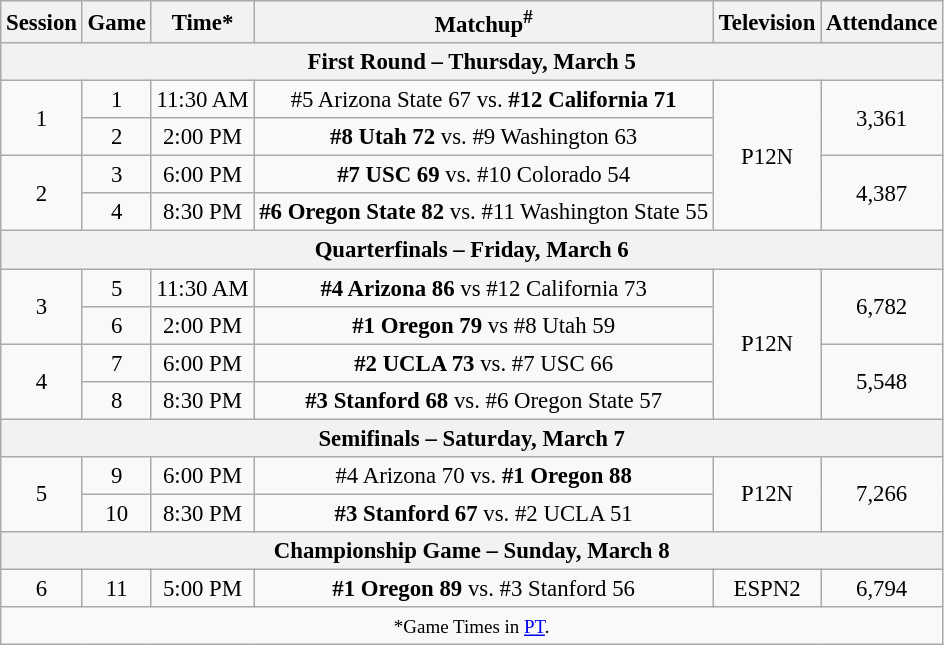<table class="wikitable" style="text-align:center;font-size: 95%">
<tr align="center">
<th>Session</th>
<th>Game</th>
<th>Time*</th>
<th>Matchup<sup>#</sup></th>
<th>Television</th>
<th>Attendance</th>
</tr>
<tr>
<th colspan=7>First Round – Thursday, March 5</th>
</tr>
<tr>
<td rowspan=2 style="text-align:center;">1</td>
<td>1</td>
<td>11:30 AM</td>
<td>#5 Arizona State 67 vs. <strong>#12 California 71</strong></td>
<td rowspan=4 style="text-align:center;">P12N</td>
<td rowspan=2 style="text-align:center;">3,361</td>
</tr>
<tr>
<td>2</td>
<td>2:00 PM</td>
<td><strong>#8 Utah 72</strong> vs. #9 Washington 63</td>
</tr>
<tr>
<td rowspan=2 style="text-align:center;">2</td>
<td>3</td>
<td>6:00 PM</td>
<td><strong>#7 USC 69</strong> vs. #10 Colorado 54</td>
<td rowspan=2 style="text-align:center;">4,387</td>
</tr>
<tr>
<td>4</td>
<td>8:30 PM</td>
<td><strong>#6 Oregon State 82</strong> vs. #11 Washington State 55</td>
</tr>
<tr>
<th colspan=7>Quarterfinals – Friday, March 6</th>
</tr>
<tr>
<td rowspan=2 style="text-align:center;">3</td>
<td>5</td>
<td>11:30 AM</td>
<td><strong>#4 Arizona 86</strong> vs #12 California 73</td>
<td rowspan=4 style="text-align:center;">P12N</td>
<td rowspan=2 style="text-align:center;">6,782</td>
</tr>
<tr>
<td>6</td>
<td>2:00 PM</td>
<td><strong>#1 Oregon 79</strong> vs #8 Utah 59</td>
</tr>
<tr>
<td rowspan=2 style="text-align:center;">4</td>
<td>7</td>
<td>6:00 PM</td>
<td><strong>#2 UCLA 73</strong> vs. #7 USC 66</td>
<td rowspan=2 style="text-align:center;">5,548</td>
</tr>
<tr>
<td>8</td>
<td>8:30 PM</td>
<td><strong>#3 Stanford 68</strong> vs. #6 Oregon State 57</td>
</tr>
<tr>
<th colspan=7>Semifinals – Saturday, March 7</th>
</tr>
<tr>
<td rowspan=2 style="text-align:center;">5</td>
<td>9</td>
<td>6:00 PM</td>
<td>#4 Arizona 70 vs. <strong>#1 Oregon 88</strong></td>
<td rowspan=2 style="text-align:center;">P12N</td>
<td rowspan=2 align=center>7,266</td>
</tr>
<tr>
<td>10</td>
<td>8:30 PM</td>
<td><strong>#3 Stanford 67</strong> vs. #2 UCLA 51</td>
</tr>
<tr>
<th colspan=7>Championship Game – Sunday, March 8</th>
</tr>
<tr>
<td>6</td>
<td>11</td>
<td>5:00 PM</td>
<td align=center><strong>#1 Oregon 89</strong> vs. #3 Stanford 56</td>
<td align=center>ESPN2</td>
<td align=center>6,794</td>
</tr>
<tr>
<td colspan=6><small>*Game Times in <a href='#'>PT</a>.</small></td>
</tr>
</table>
